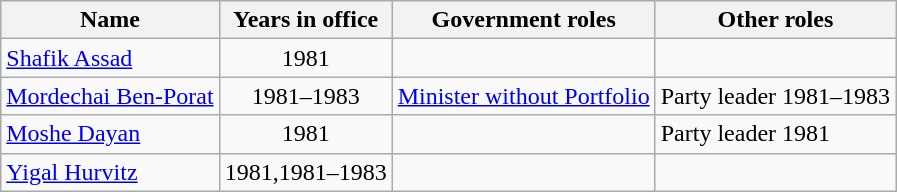<table class=wikitable>
<tr>
<th>Name</th>
<th>Years in office</th>
<th>Government roles</th>
<th>Other roles</th>
</tr>
<tr>
<td><a href='#'>Shafik Assad</a></td>
<td align=center>1981</td>
<td></td>
<td></td>
</tr>
<tr>
<td><a href='#'>Mordechai Ben-Porat</a></td>
<td align=center>1981–1983</td>
<td><a href='#'>Minister without Portfolio</a></td>
<td>Party leader 1981–1983</td>
</tr>
<tr>
<td><a href='#'>Moshe Dayan</a></td>
<td align=center>1981</td>
<td></td>
<td>Party leader 1981</td>
</tr>
<tr>
<td><a href='#'>Yigal Hurvitz</a></td>
<td align=center>1981,1981–1983</td>
<td></td>
<td></td>
</tr>
</table>
